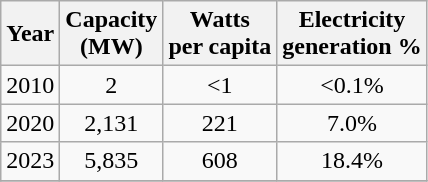<table class="wikitable">
<tr>
<th>Year</th>
<th>Capacity<br> (MW)</th>
<th>Watts<br> per capita</th>
<th>Electricity<br> generation %</th>
</tr>
<tr>
<td align=right>2010</td>
<td align=center>2</td>
<td align=center><1</td>
<td align=center><0.1%</td>
</tr>
<tr>
<td align=right>2020</td>
<td align=center>2,131</td>
<td align=center>221</td>
<td align=center>7.0%</td>
</tr>
<tr>
<td align=right>2023</td>
<td align=center>5,835</td>
<td align=center>608</td>
<td align=center>18.4%</td>
</tr>
<tr>
</tr>
</table>
